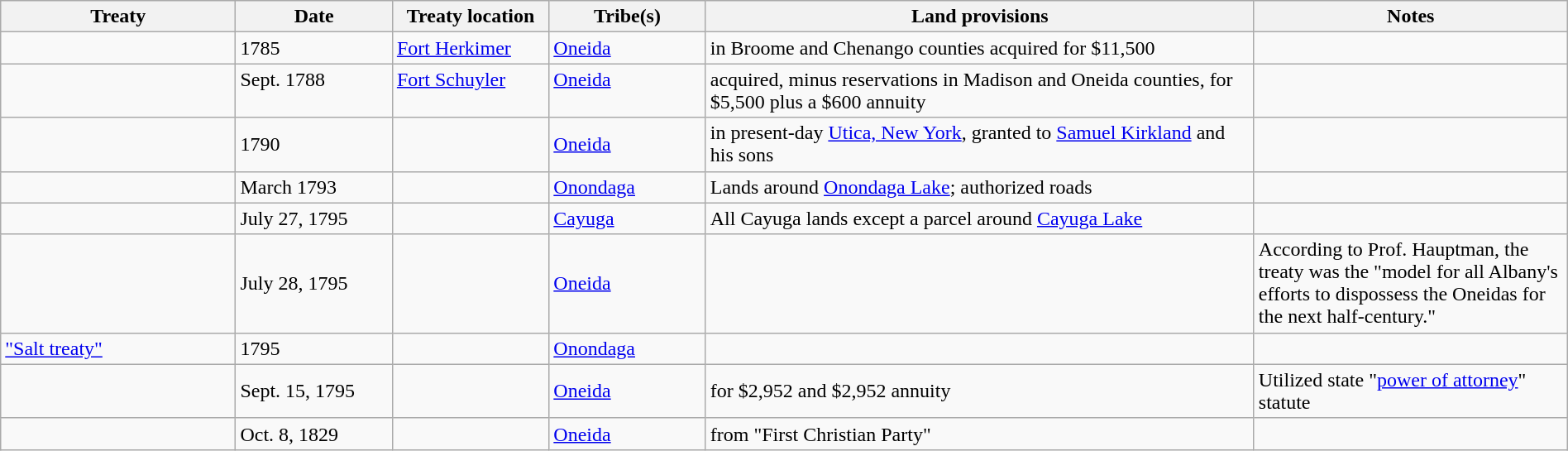<table class="wikitable sortable collapsible" style="width:100%">
<tr>
<th width="15%">Treaty</th>
<th width="10%">Date</th>
<th width="10%">Treaty location</th>
<th width="10%">Tribe(s)</th>
<th width="35%">Land provisions</th>
<th width="20%">Notes</th>
</tr>
<tr valign="top">
<td></td>
<td>1785</td>
<td><a href='#'>Fort Herkimer</a></td>
<td><a href='#'>Oneida</a></td>
<td> in Broome and Chenango counties acquired for $11,500</td>
<td></td>
</tr>
<tr valign="top">
<td></td>
<td>Sept. 1788</td>
<td><a href='#'>Fort Schuyler</a></td>
<td><a href='#'>Oneida</a></td>
<td> acquired, minus reservations in Madison and Oneida counties, for $5,500 plus a $600 annuity</td>
<td></td>
</tr>
<tr>
<td></td>
<td>1790</td>
<td></td>
<td><a href='#'>Oneida</a></td>
<td> in present-day <a href='#'>Utica, New York</a>, granted to <a href='#'>Samuel Kirkland</a> and his sons</td>
<td></td>
</tr>
<tr>
<td></td>
<td>March 1793</td>
<td></td>
<td><a href='#'>Onondaga</a></td>
<td>Lands around <a href='#'>Onondaga Lake</a>; authorized roads</td>
<td></td>
</tr>
<tr>
<td></td>
<td>July 27, 1795</td>
<td></td>
<td><a href='#'>Cayuga</a></td>
<td>All Cayuga lands except a parcel around <a href='#'>Cayuga Lake</a></td>
<td></td>
</tr>
<tr>
<td></td>
<td>July 28, 1795</td>
<td></td>
<td><a href='#'>Oneida</a></td>
<td></td>
<td>According to Prof. Hauptman, the treaty was the "model for all Albany's efforts to dispossess the Oneidas for the next half-century."</td>
</tr>
<tr>
<td><a href='#'>"Salt treaty"</a></td>
<td>1795</td>
<td></td>
<td><a href='#'>Onondaga</a></td>
<td></td>
<td></td>
</tr>
<tr>
<td></td>
<td>Sept. 15, 1795</td>
<td></td>
<td><a href='#'>Oneida</a></td>
<td> for $2,952 and $2,952 annuity</td>
<td>Utilized state "<a href='#'>power of attorney</a>" statute</td>
</tr>
<tr>
<td></td>
<td>Oct. 8, 1829</td>
<td></td>
<td><a href='#'>Oneida</a></td>
<td> from "First Christian Party"</td>
<td></td>
</tr>
</table>
